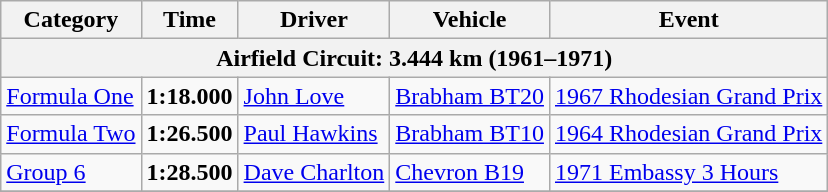<table class="wikitable">
<tr>
<th>Category</th>
<th>Time</th>
<th>Driver</th>
<th>Vehicle</th>
<th>Event</th>
</tr>
<tr>
<th colspan=5>Airfield Circuit: 3.444 km (1961–1971)</th>
</tr>
<tr>
<td><a href='#'>Formula One</a></td>
<td><strong>1:18.000</strong></td>
<td><a href='#'>John Love</a></td>
<td><a href='#'>Brabham BT20</a></td>
<td><a href='#'>1967 Rhodesian Grand Prix</a></td>
</tr>
<tr>
<td><a href='#'>Formula Two</a></td>
<td><strong>1:26.500</strong></td>
<td><a href='#'>Paul Hawkins</a></td>
<td><a href='#'>Brabham BT10</a></td>
<td><a href='#'>1964 Rhodesian Grand Prix</a></td>
</tr>
<tr>
<td><a href='#'>Group 6</a></td>
<td><strong>1:28.500</strong></td>
<td><a href='#'>Dave Charlton</a></td>
<td><a href='#'>Chevron B19</a></td>
<td><a href='#'>1971 Embassy 3 Hours</a></td>
</tr>
<tr>
</tr>
</table>
